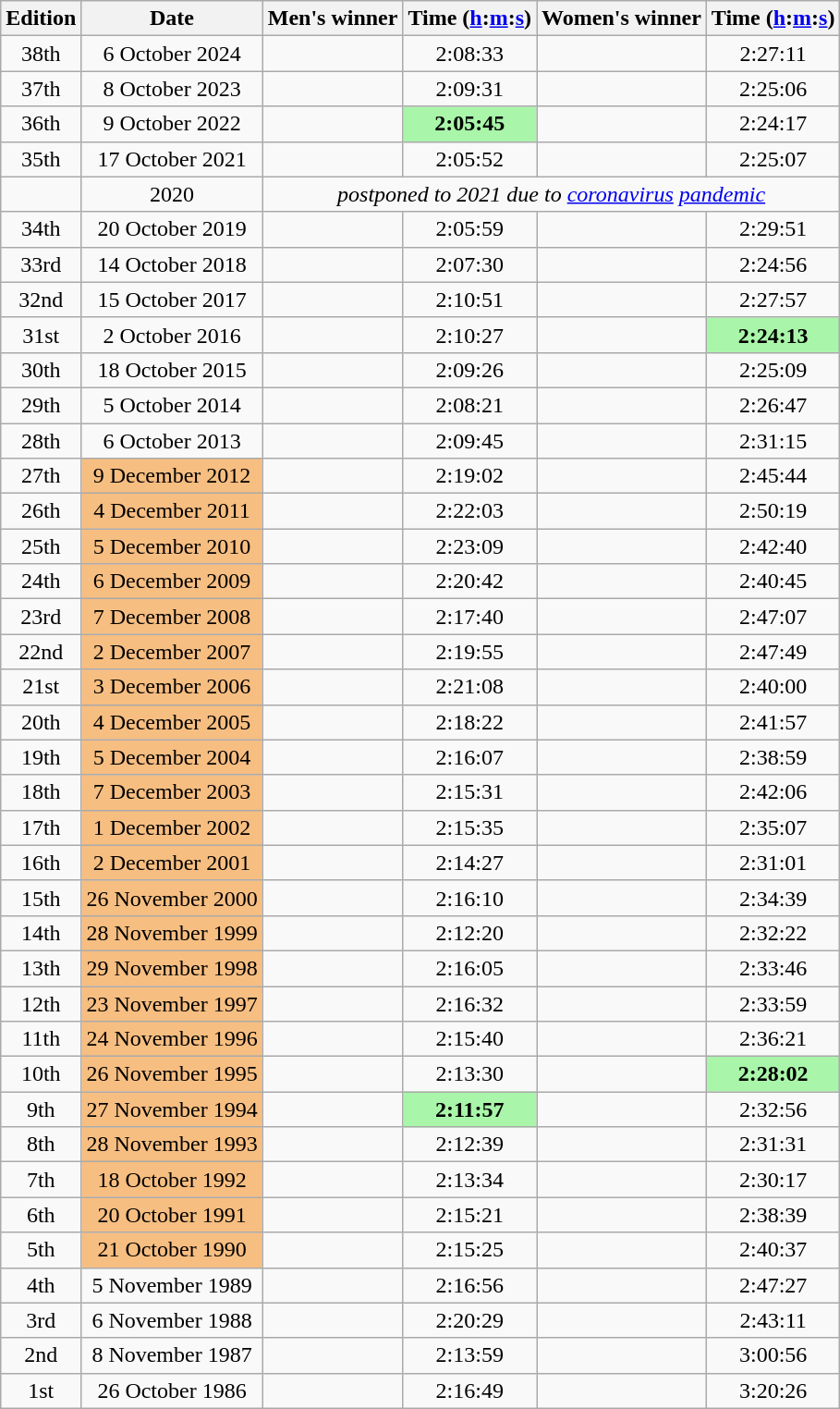<table class="wikitable sortable" style="text-align:center">
<tr>
<th class=unsortable>Edition</th>
<th align=left>Date</th>
<th class=unsortable>Men's winner</th>
<th>Time (<a href='#'>h</a>:<a href='#'>m</a>:<a href='#'>s</a>)</th>
<th class=unsortable>Women's winner</th>
<th>Time (<a href='#'>h</a>:<a href='#'>m</a>:<a href='#'>s</a>)</th>
</tr>
<tr>
<td>38th</td>
<td>6 October 2024</td>
<td align=left></td>
<td>2:08:33</td>
<td align=left></td>
<td>2:27:11</td>
</tr>
<tr>
<td>37th</td>
<td>8 October 2023</td>
<td align=left></td>
<td>2:09:31</td>
<td align=left></td>
<td>2:25:06</td>
</tr>
<tr>
<td>36th</td>
<td>9 October 2022</td>
<td align=left></td>
<td bgcolor=#A9F5A9><strong>2:05:45</strong></td>
<td align=left></td>
<td>2:24:17</td>
</tr>
<tr>
<td>35th</td>
<td>17 October 2021</td>
<td align=left></td>
<td>2:05:52</td>
<td align=left></td>
<td>2:25:07</td>
</tr>
<tr>
<td></td>
<td>2020</td>
<td colspan="4" align="center"><em>postponed to 2021 due to <a href='#'>coronavirus</a> <a href='#'>pandemic</a></em></td>
</tr>
<tr>
<td>34th</td>
<td>20 October 2019</td>
<td align=left></td>
<td>2:05:59</td>
<td align=left></td>
<td>2:29:51</td>
</tr>
<tr>
<td>33rd</td>
<td>14 October 2018</td>
<td align=left></td>
<td>2:07:30</td>
<td align=left></td>
<td>2:24:56</td>
</tr>
<tr>
<td>32nd</td>
<td>15 October 2017</td>
<td align=left></td>
<td>2:10:51</td>
<td align=left></td>
<td>2:27:57</td>
</tr>
<tr>
<td>31st</td>
<td>2 October 2016</td>
<td align=left></td>
<td>2:10:27</td>
<td align=left></td>
<td bgcolor=#A9F5A9><strong>2:24:13</strong></td>
</tr>
<tr>
<td>30th</td>
<td>18 October 2015</td>
<td align=left></td>
<td>2:09:26</td>
<td align=left></td>
<td>2:25:09</td>
</tr>
<tr>
<td>29th</td>
<td>5 October 2014</td>
<td align=left></td>
<td>2:08:21</td>
<td align=left></td>
<td>2:26:47</td>
</tr>
<tr>
<td>28th</td>
<td>6 October 2013</td>
<td align=left></td>
<td>2:09:45</td>
<td align=left></td>
<td>2:31:15</td>
</tr>
<tr>
<td>27th</td>
<td bgcolor=#F7BE81>9 December 2012</td>
<td align=left></td>
<td>2:19:02</td>
<td align=left></td>
<td>2:45:44</td>
</tr>
<tr>
<td>26th</td>
<td bgcolor=#F7BE81>4 December 2011</td>
<td align=left></td>
<td>2:22:03</td>
<td align=left></td>
<td>2:50:19</td>
</tr>
<tr>
<td>25th</td>
<td bgcolor=#F7BE81>5 December 2010</td>
<td align=left></td>
<td>2:23:09</td>
<td align=left></td>
<td>2:42:40</td>
</tr>
<tr>
<td>24th</td>
<td bgcolor=#F7BE81>6 December 2009</td>
<td align=left></td>
<td>2:20:42</td>
<td align=left></td>
<td>2:40:45</td>
</tr>
<tr>
<td>23rd</td>
<td bgcolor=#F7BE81>7 December 2008</td>
<td align=left></td>
<td>2:17:40</td>
<td align=left></td>
<td>2:47:07</td>
</tr>
<tr>
<td>22nd</td>
<td bgcolor=#F7BE81>2 December 2007</td>
<td align=left></td>
<td>2:19:55</td>
<td align=left></td>
<td>2:47:49</td>
</tr>
<tr>
<td>21st</td>
<td bgcolor=#F7BE81>3 December 2006</td>
<td align=left></td>
<td>2:21:08</td>
<td align=left></td>
<td>2:40:00</td>
</tr>
<tr>
<td>20th</td>
<td bgcolor=#F7BE81>4 December 2005</td>
<td align=left></td>
<td>2:18:22</td>
<td align=left></td>
<td>2:41:57</td>
</tr>
<tr>
<td>19th</td>
<td bgcolor=#F7BE81>5 December 2004</td>
<td align=left></td>
<td>2:16:07</td>
<td align=left></td>
<td>2:38:59</td>
</tr>
<tr>
<td>18th</td>
<td bgcolor=#F7BE81>7 December 2003</td>
<td align=left></td>
<td>2:15:31</td>
<td align=left></td>
<td>2:42:06</td>
</tr>
<tr>
<td>17th</td>
<td bgcolor=#F7BE81>1 December 2002</td>
<td align=left></td>
<td>2:15:35</td>
<td align=left></td>
<td>2:35:07</td>
</tr>
<tr>
<td>16th</td>
<td bgcolor=#F7BE81>2 December 2001</td>
<td align=left></td>
<td>2:14:27</td>
<td align=left></td>
<td>2:31:01</td>
</tr>
<tr>
<td>15th</td>
<td bgcolor=#F7BE81>26 November 2000</td>
<td align=left></td>
<td>2:16:10</td>
<td align=left></td>
<td>2:34:39</td>
</tr>
<tr>
<td>14th</td>
<td bgcolor=#F7BE81>28 November 1999</td>
<td align=left></td>
<td>2:12:20</td>
<td align=left></td>
<td>2:32:22</td>
</tr>
<tr>
<td>13th</td>
<td bgcolor=#F7BE81>29 November 1998</td>
<td align=left></td>
<td>2:16:05</td>
<td align=left></td>
<td>2:33:46</td>
</tr>
<tr>
<td>12th</td>
<td bgcolor=#F7BE81>23 November 1997</td>
<td align=left></td>
<td>2:16:32</td>
<td align=left></td>
<td>2:33:59</td>
</tr>
<tr>
<td>11th</td>
<td bgcolor=#F7BE81>24 November 1996</td>
<td align=left></td>
<td>2:15:40</td>
<td align=left></td>
<td>2:36:21</td>
</tr>
<tr>
<td>10th</td>
<td bgcolor=#F7BE81>26 November 1995</td>
<td align=left></td>
<td>2:13:30</td>
<td align=left></td>
<td bgcolor=#A9F5A9><strong>2:28:02</strong></td>
</tr>
<tr>
<td>9th</td>
<td bgcolor=#F7BE81>27 November 1994</td>
<td align=left></td>
<td bgcolor=#A9F5A9><strong>2:11:57</strong></td>
<td align=left></td>
<td>2:32:56</td>
</tr>
<tr>
<td>8th</td>
<td bgcolor=#F7BE81>28 November 1993</td>
<td align=left></td>
<td>2:12:39</td>
<td align=left></td>
<td>2:31:31</td>
</tr>
<tr>
<td>7th</td>
<td bgcolor=#F7BE81>18 October 1992</td>
<td align=left></td>
<td>2:13:34</td>
<td align=left></td>
<td>2:30:17</td>
</tr>
<tr>
<td>6th</td>
<td bgcolor=#F7BE81>20 October 1991</td>
<td align=left></td>
<td>2:15:21</td>
<td align=left></td>
<td>2:38:39</td>
</tr>
<tr>
<td>5th</td>
<td bgcolor=#F7BE81>21 October 1990</td>
<td align=left></td>
<td>2:15:25</td>
<td align=left></td>
<td>2:40:37</td>
</tr>
<tr>
<td>4th</td>
<td>5 November 1989</td>
<td align=left></td>
<td>2:16:56</td>
<td align=left></td>
<td>2:47:27</td>
</tr>
<tr>
<td>3rd</td>
<td>6 November 1988</td>
<td align=left></td>
<td>2:20:29</td>
<td align=left></td>
<td>2:43:11</td>
</tr>
<tr>
<td>2nd</td>
<td>8 November 1987</td>
<td align=left></td>
<td>2:13:59</td>
<td align=left></td>
<td>3:00:56</td>
</tr>
<tr>
<td>1st</td>
<td>26 October 1986</td>
<td align=left></td>
<td>2:16:49</td>
<td align=left></td>
<td>3:20:26</td>
</tr>
</table>
